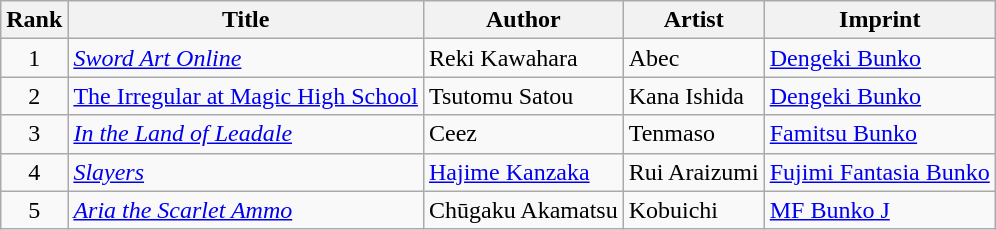<table class="wikitable">
<tr>
<th>Rank</th>
<th>Title</th>
<th>Author</th>
<th>Artist</th>
<th>Imprint</th>
</tr>
<tr>
<td align="center">1</td>
<td><em><a href='#'>Sword Art Online</a></em></td>
<td>Reki Kawahara</td>
<td>Abec</td>
<td><a href='#'>Dengeki Bunko</a></td>
</tr>
<tr>
<td align="center">2</td>
<td><a href='#'>The Irregular at Magic High School</a></td>
<td>Tsutomu Satou</td>
<td>Kana Ishida</td>
<td><a href='#'>Dengeki Bunko</a></td>
</tr>
<tr>
<td align="center">3</td>
<td><em><a href='#'>In the Land of Leadale</a></em></td>
<td>Ceez</td>
<td>Tenmaso</td>
<td><a href='#'>Famitsu Bunko</a></td>
</tr>
<tr>
<td align="center">4</td>
<td><em><a href='#'>Slayers</a></em></td>
<td><a href='#'>Hajime Kanzaka</a></td>
<td>Rui Araizumi</td>
<td><a href='#'>Fujimi Fantasia Bunko</a></td>
</tr>
<tr>
<td align="center">5</td>
<td><em><a href='#'>Aria the Scarlet Ammo</a></em></td>
<td>Chūgaku Akamatsu</td>
<td>Kobuichi</td>
<td><a href='#'>MF Bunko J</a></td>
</tr>
</table>
